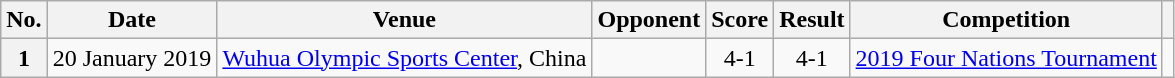<table class="wikitable sortable">
<tr>
<th scope="col">No.</th>
<th scope="col">Date</th>
<th scope="col">Venue</th>
<th scope="col">Opponent</th>
<th scope="col">Score</th>
<th scope="col">Result</th>
<th scope="col">Competition</th>
<th scope="col" class="unsortable"></th>
</tr>
<tr>
<th scope=row style="text-align: center">1</th>
<td>20 January 2019</td>
<td><a href='#'>Wuhua Olympic Sports Center</a>, China</td>
<td></td>
<td align=center>4-1</td>
<td align=center>4-1</td>
<td><a href='#'>2019 Four Nations Tournament</a></td>
<td></td>
</tr>
</table>
